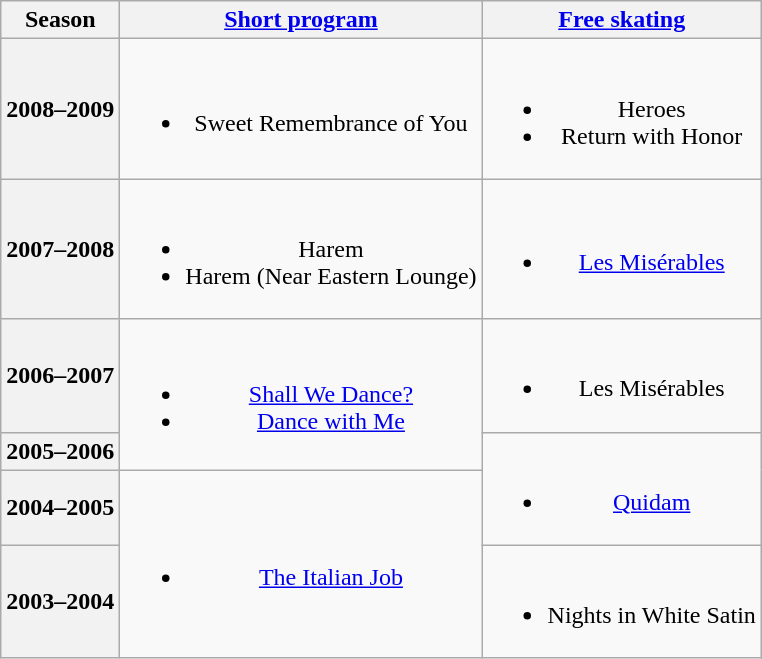<table class="wikitable"  style="text-align:center">
<tr>
<th>Season</th>
<th><a href='#'>Short program</a></th>
<th><a href='#'>Free skating</a></th>
</tr>
<tr>
<th>2008–2009 <br> </th>
<td><br><ul><li>Sweet Remembrance of You <br></li></ul></td>
<td><br><ul><li>Heroes <br></li><li>Return with Honor <br></li></ul></td>
</tr>
<tr>
<th>2007–2008 <br> </th>
<td><br><ul><li>Harem <br></li><li>Harem (Near Eastern Lounge) <br></li></ul></td>
<td><br><ul><li><a href='#'>Les Misérables</a> <br></li></ul></td>
</tr>
<tr>
<th>2006–2007 <br> </th>
<td rowspan=2><br><ul><li><a href='#'>Shall We Dance?</a></li><li><a href='#'>Dance with Me</a> <br></li></ul></td>
<td><br><ul><li>Les Misérables <br></li></ul></td>
</tr>
<tr>
<th>2005–2006 <br></th>
<td rowspan=2><br><ul><li><a href='#'>Quidam</a> <br></li></ul></td>
</tr>
<tr>
<th>2004–2005 <br></th>
<td rowspan=2><br><ul><li><a href='#'>The Italian Job</a> <br></li></ul></td>
</tr>
<tr>
<th>2003–2004 <br></th>
<td><br><ul><li>Nights in White Satin <br></li></ul></td>
</tr>
</table>
